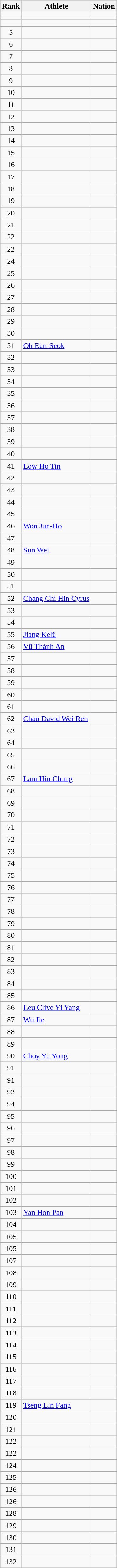<table class="wikitable sortable" style="text-align:left">
<tr>
<th>Rank</th>
<th>Athlete</th>
<th>Nation</th>
</tr>
<tr>
<td align="center"></td>
<td></td>
<td></td>
</tr>
<tr>
<td align="center"></td>
<td></td>
<td></td>
</tr>
<tr>
<td align="center"></td>
<td></td>
<td></td>
</tr>
<tr>
<td align="center"></td>
<td></td>
<td></td>
</tr>
<tr>
<td align="center">5</td>
<td></td>
<td></td>
</tr>
<tr>
<td align="center">6</td>
<td></td>
<td></td>
</tr>
<tr>
<td align="center">7</td>
<td></td>
<td></td>
</tr>
<tr>
<td align="center">8</td>
<td></td>
<td></td>
</tr>
<tr>
<td align="center">9</td>
<td></td>
<td></td>
</tr>
<tr>
<td align="center">10</td>
<td></td>
<td></td>
</tr>
<tr>
<td align="center">11</td>
<td></td>
<td></td>
</tr>
<tr>
<td align="center">12</td>
<td></td>
<td></td>
</tr>
<tr>
<td align="center">13</td>
<td></td>
<td></td>
</tr>
<tr>
<td align="center">14</td>
<td></td>
<td></td>
</tr>
<tr>
<td align="center">15</td>
<td></td>
<td></td>
</tr>
<tr>
<td align="center">16</td>
<td></td>
<td></td>
</tr>
<tr>
<td align="center">17</td>
<td></td>
<td></td>
</tr>
<tr>
<td align="center">18</td>
<td></td>
<td></td>
</tr>
<tr>
<td align="center">19</td>
<td></td>
<td></td>
</tr>
<tr>
<td align="center">20</td>
<td></td>
<td></td>
</tr>
<tr>
<td align="center">21</td>
<td></td>
<td></td>
</tr>
<tr>
<td align="center">22</td>
<td></td>
<td></td>
</tr>
<tr>
<td align="center">22</td>
<td></td>
<td></td>
</tr>
<tr>
<td align="center">24</td>
<td></td>
<td></td>
</tr>
<tr>
<td align="center">25</td>
<td></td>
<td></td>
</tr>
<tr>
<td align="center">26</td>
<td></td>
<td></td>
</tr>
<tr>
<td align="center">27</td>
<td></td>
<td></td>
</tr>
<tr>
<td align="center">28</td>
<td></td>
<td></td>
</tr>
<tr>
<td align="center">29</td>
<td></td>
<td></td>
</tr>
<tr>
<td align="center">30</td>
<td></td>
<td></td>
</tr>
<tr>
<td align="center">31</td>
<td><a href='#'>Oh Eun-Seok</a></td>
<td></td>
</tr>
<tr>
<td align="center">32</td>
<td></td>
<td></td>
</tr>
<tr>
<td align="center">33</td>
<td></td>
<td></td>
</tr>
<tr>
<td align="center">34</td>
<td></td>
<td></td>
</tr>
<tr>
<td align="center">35</td>
<td></td>
<td></td>
</tr>
<tr>
<td align="center">36</td>
<td></td>
<td></td>
</tr>
<tr>
<td align="center">37</td>
<td></td>
<td></td>
</tr>
<tr>
<td align="center">38</td>
<td></td>
<td></td>
</tr>
<tr>
<td align="center">39</td>
<td></td>
<td></td>
</tr>
<tr>
<td align="center">40</td>
<td></td>
<td></td>
</tr>
<tr>
<td align="center">41</td>
<td><a href='#'>Low Ho Tin</a></td>
<td></td>
</tr>
<tr>
<td align="center">42</td>
<td></td>
<td></td>
</tr>
<tr>
<td align="center">43</td>
<td></td>
<td></td>
</tr>
<tr>
<td align="center">44</td>
<td></td>
<td></td>
</tr>
<tr>
<td align="center">45</td>
<td></td>
<td></td>
</tr>
<tr>
<td align="center">46</td>
<td><a href='#'>Won Jun-Ho</a></td>
<td></td>
</tr>
<tr>
<td align="center">47</td>
<td></td>
<td></td>
</tr>
<tr>
<td align="center">48</td>
<td><a href='#'>Sun Wei</a></td>
<td></td>
</tr>
<tr>
<td align="center">49</td>
<td></td>
<td></td>
</tr>
<tr>
<td align="center">50</td>
<td></td>
<td></td>
</tr>
<tr>
<td align="center">51</td>
<td></td>
<td></td>
</tr>
<tr>
<td align="center">52</td>
<td><a href='#'>Chang Chi Hin Cyrus</a></td>
<td></td>
</tr>
<tr>
<td align="center">53</td>
<td></td>
<td></td>
</tr>
<tr>
<td align="center">54</td>
<td></td>
<td></td>
</tr>
<tr>
<td align="center">55</td>
<td><a href='#'>Jiang Kelü</a></td>
<td></td>
</tr>
<tr>
<td align="center">56</td>
<td><a href='#'>Vũ Thành An</a></td>
<td></td>
</tr>
<tr>
<td align="center">57</td>
<td></td>
<td></td>
</tr>
<tr>
<td align="center">58</td>
<td></td>
<td></td>
</tr>
<tr>
<td align="center">59</td>
<td></td>
<td></td>
</tr>
<tr>
<td align="center">60</td>
<td></td>
<td></td>
</tr>
<tr>
<td align="center">61</td>
<td></td>
<td></td>
</tr>
<tr>
<td align="center">62</td>
<td><a href='#'>Chan David Wei Ren</a></td>
<td></td>
</tr>
<tr>
<td align="center">63</td>
<td></td>
<td></td>
</tr>
<tr>
<td align="center">64</td>
<td></td>
<td></td>
</tr>
<tr>
<td align="center">65</td>
<td></td>
<td></td>
</tr>
<tr>
<td align="center">66</td>
<td></td>
<td></td>
</tr>
<tr>
<td align="center">67</td>
<td><a href='#'>Lam Hin Chung</a></td>
<td></td>
</tr>
<tr>
<td align="center">68</td>
<td></td>
<td></td>
</tr>
<tr>
<td align="center">69</td>
<td></td>
<td></td>
</tr>
<tr>
<td align="center">70</td>
<td></td>
<td></td>
</tr>
<tr>
<td align="center">71</td>
<td></td>
<td></td>
</tr>
<tr>
<td align="center">72</td>
<td></td>
<td></td>
</tr>
<tr>
<td align="center">73</td>
<td></td>
<td></td>
</tr>
<tr>
<td align="center">74</td>
<td></td>
<td></td>
</tr>
<tr>
<td align="center">75</td>
<td></td>
<td></td>
</tr>
<tr>
<td align="center">76</td>
<td></td>
<td></td>
</tr>
<tr>
<td align="center">77</td>
<td></td>
<td></td>
</tr>
<tr>
<td align="center">78</td>
<td></td>
<td></td>
</tr>
<tr>
<td align="center">79</td>
<td></td>
<td></td>
</tr>
<tr>
<td align="center">80</td>
<td></td>
<td></td>
</tr>
<tr>
<td align="center">81</td>
<td></td>
<td></td>
</tr>
<tr>
<td align="center">82</td>
<td></td>
<td></td>
</tr>
<tr>
<td align="center">83</td>
<td></td>
<td></td>
</tr>
<tr>
<td align="center">84</td>
<td></td>
<td></td>
</tr>
<tr>
<td align="center">85</td>
<td></td>
<td></td>
</tr>
<tr>
<td align="center">86</td>
<td><a href='#'>Leu Clive Yi Yang</a></td>
<td></td>
</tr>
<tr>
<td align="center">87</td>
<td><a href='#'>Wu Jie</a></td>
<td></td>
</tr>
<tr>
<td align="center">88</td>
<td></td>
<td></td>
</tr>
<tr>
<td align="center">89</td>
<td></td>
<td></td>
</tr>
<tr>
<td align="center">90</td>
<td><a href='#'>Choy Yu Yong</a></td>
<td></td>
</tr>
<tr>
<td align="center">91</td>
<td></td>
<td></td>
</tr>
<tr>
<td align="center">91</td>
<td></td>
<td></td>
</tr>
<tr>
<td align="center">93</td>
<td></td>
<td></td>
</tr>
<tr>
<td align="center">94</td>
<td></td>
<td></td>
</tr>
<tr>
<td align="center">95</td>
<td></td>
<td></td>
</tr>
<tr>
<td align="center">96</td>
<td></td>
<td></td>
</tr>
<tr>
<td align="center">97</td>
<td></td>
<td></td>
</tr>
<tr>
<td align="center">98</td>
<td></td>
<td></td>
</tr>
<tr>
<td align="center">99</td>
<td></td>
<td></td>
</tr>
<tr>
<td align="center">100</td>
<td></td>
<td></td>
</tr>
<tr>
<td align="center">101</td>
<td></td>
<td></td>
</tr>
<tr>
<td align="center">102</td>
<td></td>
<td></td>
</tr>
<tr>
<td align="center">103</td>
<td><a href='#'>Yan Hon Pan</a></td>
<td></td>
</tr>
<tr>
<td align="center">104</td>
<td></td>
<td></td>
</tr>
<tr>
<td align="center">105</td>
<td></td>
<td></td>
</tr>
<tr>
<td align="center">105</td>
<td></td>
<td></td>
</tr>
<tr>
<td align="center">107</td>
<td></td>
<td></td>
</tr>
<tr>
<td align="center">108</td>
<td></td>
<td></td>
</tr>
<tr>
<td align="center">109</td>
<td></td>
<td></td>
</tr>
<tr>
<td align="center">110</td>
<td></td>
<td></td>
</tr>
<tr>
<td align="center">111</td>
<td></td>
<td></td>
</tr>
<tr>
<td align="center">112</td>
<td></td>
<td></td>
</tr>
<tr>
<td align="center">113</td>
<td></td>
<td></td>
</tr>
<tr>
<td align="center">114</td>
<td></td>
<td></td>
</tr>
<tr>
<td align="center">115</td>
<td></td>
<td></td>
</tr>
<tr>
<td align="center">116</td>
<td></td>
<td></td>
</tr>
<tr>
<td align="center">117</td>
<td></td>
<td></td>
</tr>
<tr>
<td align="center">118</td>
<td></td>
<td></td>
</tr>
<tr>
<td align="center">119</td>
<td><a href='#'>Tseng Lin Fang</a></td>
<td></td>
</tr>
<tr>
<td align="center">120</td>
<td></td>
<td></td>
</tr>
<tr>
<td align="center">121</td>
<td></td>
<td></td>
</tr>
<tr>
<td align="center">122</td>
<td></td>
<td></td>
</tr>
<tr>
<td align="center">122</td>
<td></td>
<td></td>
</tr>
<tr>
<td align="center">124</td>
<td></td>
<td></td>
</tr>
<tr>
<td align="center">125</td>
<td></td>
<td></td>
</tr>
<tr>
<td align="center">126</td>
<td></td>
<td></td>
</tr>
<tr>
<td align="center">126</td>
<td></td>
<td></td>
</tr>
<tr>
<td align="center">128</td>
<td></td>
<td></td>
</tr>
<tr>
<td align="center">129</td>
<td></td>
<td></td>
</tr>
<tr>
<td align="center">130</td>
<td></td>
<td></td>
</tr>
<tr>
<td align="center">131</td>
<td></td>
<td></td>
</tr>
<tr>
<td align="center">132</td>
<td></td>
<td></td>
</tr>
</table>
